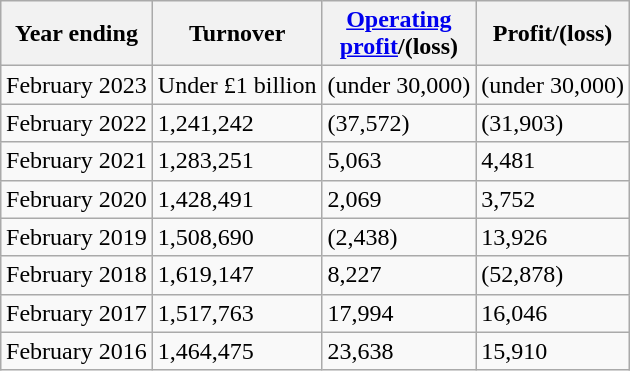<table class="wikitable" style="margin: 0 auto 0 auto;" style="text-align:right;">
<tr>
<th>Year ending</th>
<th>Turnover</th>
<th><a href='#'>Operating<br>profit</a>/(loss)</th>
<th>Profit/(loss)</th>
</tr>
<tr>
<td>February 2023</td>
<td>Under £1 billion</td>
<td>(under 30,000)</td>
<td>(under 30,000)</td>
</tr>
<tr>
<td>February 2022</td>
<td>1,241,242</td>
<td>(37,572)</td>
<td>(31,903)</td>
</tr>
<tr>
<td>February 2021</td>
<td>1,283,251</td>
<td>5,063</td>
<td>4,481</td>
</tr>
<tr>
<td>February 2020</td>
<td>1,428,491</td>
<td>2,069</td>
<td>3,752</td>
</tr>
<tr>
<td>February 2019</td>
<td>1,508,690</td>
<td>(2,438)</td>
<td>13,926</td>
</tr>
<tr>
<td>February 2018</td>
<td>1,619,147</td>
<td>8,227</td>
<td>(52,878)</td>
</tr>
<tr>
<td>February 2017</td>
<td>1,517,763</td>
<td>17,994</td>
<td>16,046</td>
</tr>
<tr>
<td>February 2016</td>
<td>1,464,475</td>
<td>23,638</td>
<td>15,910</td>
</tr>
</table>
